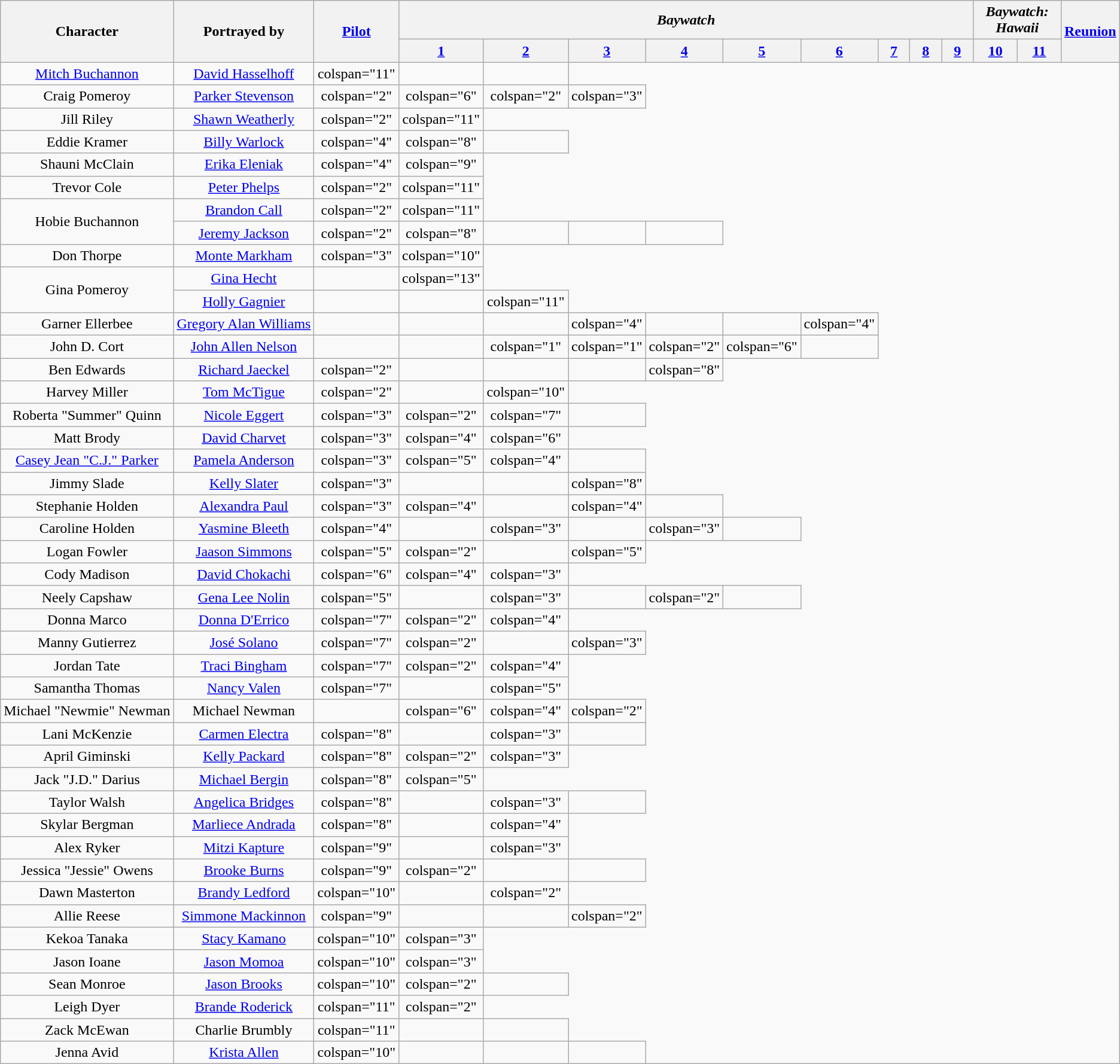<table class="wikitable" style="text-align:center; white-space:nowrap;">
<tr>
<th rowspan="2">Character</th>
<th rowspan="2">Portrayed by</th>
<th rowspan="2"><a href='#'>Pilot</a></th>
<th colspan="9"><em>Baywatch</em></th>
<th colspan="2"><em>Baywatch:<br>Hawaii</em></th>
<th rowspan="2"><a href='#'>Reunion</a></th>
</tr>
<tr>
<th style="width:5%"><a href='#'>1</a></th>
<th style="width:5%"><a href='#'>2</a></th>
<th style="width:5%"><a href='#'>3</a></th>
<th style="width:5%"><a href='#'>4</a></th>
<th style="width:5%"><a href='#'>5</a></th>
<th style="width:5%"><a href='#'>6</a></th>
<th style="width:5%"><a href='#'>7</a></th>
<th style="width:5%"><a href='#'>8</a></th>
<th style="width:5%"><a href='#'>9</a></th>
<th style="width:5%"><a href='#'>10</a></th>
<th style="width:5%"><a href='#'>11</a></th>
</tr>
<tr>
<td><a href='#'>Mitch Buchannon</a></td>
<td><a href='#'>David Hasselhoff</a></td>
<td>colspan="11" </td>
<td></td>
<td></td>
</tr>
<tr>
<td>Craig Pomeroy</td>
<td><a href='#'>Parker Stevenson</a></td>
<td>colspan="2" </td>
<td>colspan="6" </td>
<td>colspan="2" </td>
<td>colspan="3" </td>
</tr>
<tr>
<td>Jill Riley</td>
<td><a href='#'>Shawn Weatherly</a></td>
<td>colspan="2" </td>
<td>colspan="11" </td>
</tr>
<tr>
<td>Eddie Kramer</td>
<td><a href='#'>Billy Warlock</a></td>
<td>colspan="4" </td>
<td>colspan="8" </td>
<td></td>
</tr>
<tr>
<td>Shauni McClain</td>
<td><a href='#'>Erika Eleniak</a></td>
<td>colspan="4" </td>
<td>colspan="9" </td>
</tr>
<tr>
<td>Trevor Cole</td>
<td><a href='#'>Peter Phelps</a></td>
<td>colspan="2" </td>
<td>colspan="11" </td>
</tr>
<tr>
<td rowspan="2">Hobie Buchannon</td>
<td><a href='#'>Brandon Call</a></td>
<td>colspan="2" </td>
<td>colspan="11" </td>
</tr>
<tr>
<td><a href='#'>Jeremy Jackson</a></td>
<td>colspan="2" </td>
<td>colspan="8" </td>
<td></td>
<td></td>
<td></td>
</tr>
<tr>
<td>Don Thorpe</td>
<td><a href='#'>Monte Markham</a></td>
<td>colspan="3" </td>
<td>colspan="10" </td>
</tr>
<tr>
<td rowspan="2">Gina Pomeroy</td>
<td><a href='#'>Gina Hecht</a></td>
<td></td>
<td>colspan="13" </td>
</tr>
<tr>
<td><a href='#'>Holly Gagnier</a></td>
<td></td>
<td></td>
<td>colspan="11" </td>
</tr>
<tr>
<td>Garner Ellerbee</td>
<td><a href='#'>Gregory Alan Williams</a></td>
<td></td>
<td></td>
<td></td>
<td>colspan="4" </td>
<td></td>
<td></td>
<td>colspan="4" </td>
</tr>
<tr>
<td>John D. Cort</td>
<td><a href='#'>John Allen Nelson</a></td>
<td></td>
<td></td>
<td>colspan="1" </td>
<td>colspan="1" </td>
<td>colspan="2" </td>
<td>colspan="6" </td>
<td></td>
</tr>
<tr>
<td>Ben Edwards</td>
<td><a href='#'>Richard Jaeckel</a></td>
<td>colspan="2" </td>
<td></td>
<td></td>
<td></td>
<td>colspan="8" </td>
</tr>
<tr>
<td>Harvey Miller</td>
<td><a href='#'>Tom McTigue</a></td>
<td>colspan="2" </td>
<td></td>
<td>colspan="10" </td>
</tr>
<tr>
<td>Roberta "Summer" Quinn</td>
<td><a href='#'>Nicole Eggert</a></td>
<td>colspan="3" </td>
<td>colspan="2" </td>
<td>colspan="7" </td>
<td></td>
</tr>
<tr>
<td>Matt Brody</td>
<td><a href='#'>David Charvet</a></td>
<td>colspan="3" </td>
<td>colspan="4" </td>
<td>colspan="6" </td>
</tr>
<tr>
<td><a href='#'>Casey Jean "C.J." Parker</a></td>
<td><a href='#'>Pamela Anderson</a></td>
<td>colspan="3" </td>
<td>colspan="5" </td>
<td>colspan="4" </td>
<td></td>
</tr>
<tr>
<td>Jimmy Slade</td>
<td><a href='#'>Kelly Slater</a></td>
<td>colspan="3" </td>
<td></td>
<td></td>
<td>colspan="8" </td>
</tr>
<tr>
<td>Stephanie Holden</td>
<td><a href='#'>Alexandra Paul</a></td>
<td>colspan="3" </td>
<td>colspan="4" </td>
<td></td>
<td>colspan="4" </td>
<td></td>
</tr>
<tr>
<td>Caroline Holden</td>
<td><a href='#'>Yasmine Bleeth</a></td>
<td>colspan="4" </td>
<td></td>
<td>colspan="3" </td>
<td></td>
<td>colspan="3" </td>
<td></td>
</tr>
<tr>
<td>Logan Fowler</td>
<td><a href='#'>Jaason Simmons</a></td>
<td>colspan="5" </td>
<td>colspan="2" </td>
<td></td>
<td>colspan="5" </td>
</tr>
<tr>
<td>Cody Madison</td>
<td><a href='#'>David Chokachi</a></td>
<td>colspan="6" </td>
<td>colspan="4" </td>
<td>colspan="3" </td>
</tr>
<tr>
<td>Neely Capshaw</td>
<td><a href='#'>Gena Lee Nolin</a></td>
<td>colspan="5" </td>
<td></td>
<td>colspan="3" </td>
<td></td>
<td>colspan="2" </td>
<td></td>
</tr>
<tr>
<td>Donna Marco</td>
<td><a href='#'>Donna D'Errico</a></td>
<td>colspan="7" </td>
<td>colspan="2" </td>
<td>colspan="4" </td>
</tr>
<tr>
<td>Manny Gutierrez</td>
<td><a href='#'>José Solano</a></td>
<td>colspan="7" </td>
<td>colspan="2" </td>
<td></td>
<td>colspan="3" </td>
</tr>
<tr>
<td>Jordan Tate</td>
<td><a href='#'>Traci Bingham</a></td>
<td>colspan="7" </td>
<td>colspan="2" </td>
<td>colspan="4" </td>
</tr>
<tr>
<td>Samantha Thomas</td>
<td><a href='#'>Nancy Valen</a></td>
<td>colspan="7" </td>
<td></td>
<td>colspan="5" </td>
</tr>
<tr>
<td>Michael "Newmie" Newman</td>
<td>Michael Newman</td>
<td></td>
<td>colspan="6" </td>
<td>colspan="4" </td>
<td>colspan="2" </td>
</tr>
<tr>
<td>Lani McKenzie</td>
<td><a href='#'>Carmen Electra</a></td>
<td>colspan="8" </td>
<td></td>
<td>colspan="3" </td>
<td></td>
</tr>
<tr>
<td>April Giminski</td>
<td><a href='#'>Kelly Packard</a></td>
<td>colspan="8" </td>
<td>colspan="2" </td>
<td>colspan="3" </td>
</tr>
<tr>
<td>Jack "J.D." Darius</td>
<td><a href='#'>Michael Bergin</a></td>
<td>colspan="8" </td>
<td>colspan="5" </td>
</tr>
<tr>
<td>Taylor Walsh</td>
<td><a href='#'>Angelica Bridges</a></td>
<td>colspan="8" </td>
<td></td>
<td>colspan="3" </td>
<td></td>
</tr>
<tr>
<td>Skylar Bergman</td>
<td><a href='#'>Marliece Andrada</a></td>
<td>colspan="8" </td>
<td></td>
<td>colspan="4" </td>
</tr>
<tr>
<td>Alex Ryker</td>
<td><a href='#'>Mitzi Kapture</a></td>
<td>colspan="9" </td>
<td></td>
<td>colspan="3" </td>
</tr>
<tr>
<td>Jessica "Jessie" Owens</td>
<td><a href='#'>Brooke Burns</a></td>
<td>colspan="9" </td>
<td>colspan="2" </td>
<td></td>
<td></td>
</tr>
<tr>
<td>Dawn Masterton</td>
<td><a href='#'>Brandy Ledford</a></td>
<td>colspan="10" </td>
<td></td>
<td>colspan="2" </td>
</tr>
<tr>
<td>Allie Reese</td>
<td><a href='#'>Simmone Mackinnon</a></td>
<td>colspan="9" </td>
<td></td>
<td></td>
<td>colspan="2" </td>
</tr>
<tr>
<td>Kekoa Tanaka</td>
<td><a href='#'>Stacy Kamano</a></td>
<td>colspan="10" </td>
<td>colspan="3" </td>
</tr>
<tr>
<td>Jason Ioane</td>
<td><a href='#'>Jason Momoa</a></td>
<td>colspan="10" </td>
<td>colspan="3" </td>
</tr>
<tr>
<td>Sean Monroe</td>
<td><a href='#'>Jason Brooks</a></td>
<td>colspan="10" </td>
<td>colspan="2" </td>
<td></td>
</tr>
<tr>
<td>Leigh Dyer</td>
<td><a href='#'>Brande Roderick</a></td>
<td>colspan="11" </td>
<td>colspan="2" </td>
</tr>
<tr>
<td>Zack McEwan</td>
<td>Charlie Brumbly</td>
<td>colspan="11" </td>
<td></td>
<td></td>
</tr>
<tr>
<td>Jenna Avid</td>
<td><a href='#'>Krista Allen</a></td>
<td>colspan="10" </td>
<td></td>
<td></td>
<td></td>
</tr>
</table>
